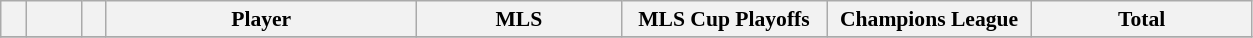<table class="wikitable sortable" style="font-size: 90%; text-align: center;">
<tr>
<th width=10></th>
<th width=30></th>
<th width=10></th>
<th width=200>Player</th>
<th width=130>MLS</th>
<th width=130>MLS Cup Playoffs</th>
<th width=130>Champions League</th>
<th width=140>Total</th>
</tr>
<tr>
</tr>
</table>
